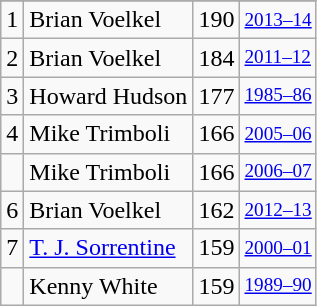<table class="wikitable">
<tr>
</tr>
<tr>
<td>1</td>
<td>Brian Voelkel</td>
<td>190</td>
<td style="font-size:80%;"><a href='#'>2013–14</a></td>
</tr>
<tr>
<td>2</td>
<td>Brian Voelkel</td>
<td>184</td>
<td style="font-size:80%;"><a href='#'>2011–12</a></td>
</tr>
<tr>
<td>3</td>
<td>Howard Hudson</td>
<td>177</td>
<td style="font-size:80%;"><a href='#'>1985–86</a></td>
</tr>
<tr>
<td>4</td>
<td>Mike Trimboli</td>
<td>166</td>
<td style="font-size:80%;"><a href='#'>2005–06</a></td>
</tr>
<tr>
<td></td>
<td>Mike Trimboli</td>
<td>166</td>
<td style="font-size:80%;"><a href='#'>2006–07</a></td>
</tr>
<tr>
<td>6</td>
<td>Brian Voelkel</td>
<td>162</td>
<td style="font-size:80%;"><a href='#'>2012–13</a></td>
</tr>
<tr>
<td>7</td>
<td><a href='#'>T. J. Sorrentine</a></td>
<td>159</td>
<td style="font-size:80%;"><a href='#'>2000–01</a></td>
</tr>
<tr>
<td></td>
<td>Kenny White</td>
<td>159</td>
<td style="font-size:80%;"><a href='#'>1989–90</a></td>
</tr>
</table>
